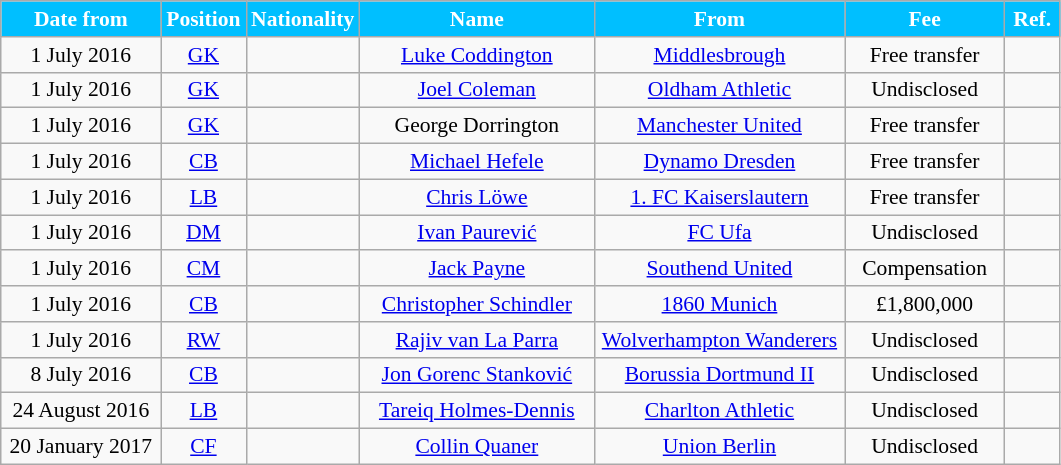<table class="wikitable"  style="text-align:center; font-size:90%; ">
<tr>
<th style="background:#00BFFF; color:#FFFFFF; width:100px;">Date from</th>
<th style="background:#00BFFF; color:#FFFFFF; width:50px;">Position</th>
<th style="background:#00BFFF; color:#FFFFFF; width:50px;">Nationality</th>
<th style="background:#00BFFF; color:#FFFFFF; width:150px;">Name</th>
<th style="background:#00BFFF; color:#FFFFFF; width:160px;">From</th>
<th style="background:#00BFFF; color:#FFFFFF; width:100px;">Fee</th>
<th style="background:#00BFFF; color:#FFFFFF; width:30px;">Ref.</th>
</tr>
<tr>
<td>1 July 2016</td>
<td><a href='#'>GK</a></td>
<td></td>
<td><a href='#'>Luke Coddington</a></td>
<td><a href='#'>Middlesbrough</a></td>
<td>Free transfer</td>
<td></td>
</tr>
<tr>
<td>1 July 2016</td>
<td><a href='#'>GK</a></td>
<td></td>
<td><a href='#'>Joel Coleman</a></td>
<td><a href='#'>Oldham Athletic</a></td>
<td>Undisclosed</td>
<td></td>
</tr>
<tr>
<td>1 July 2016</td>
<td><a href='#'>GK</a></td>
<td></td>
<td>George Dorrington</td>
<td><a href='#'>Manchester United</a></td>
<td>Free transfer</td>
<td></td>
</tr>
<tr>
<td>1 July 2016</td>
<td><a href='#'>CB</a></td>
<td></td>
<td><a href='#'>Michael Hefele</a></td>
<td><a href='#'>Dynamo Dresden</a></td>
<td>Free transfer</td>
<td></td>
</tr>
<tr>
<td>1 July 2016</td>
<td><a href='#'>LB</a></td>
<td></td>
<td><a href='#'>Chris Löwe</a></td>
<td><a href='#'>1. FC Kaiserslautern</a></td>
<td>Free transfer</td>
<td></td>
</tr>
<tr>
<td>1 July 2016</td>
<td><a href='#'>DM</a></td>
<td></td>
<td><a href='#'>Ivan Paurević</a></td>
<td><a href='#'>FC Ufa</a></td>
<td>Undisclosed</td>
<td></td>
</tr>
<tr>
<td>1 July 2016</td>
<td><a href='#'>CM</a></td>
<td></td>
<td><a href='#'>Jack Payne</a></td>
<td><a href='#'>Southend United</a></td>
<td>Compensation</td>
<td></td>
</tr>
<tr>
<td>1 July 2016</td>
<td><a href='#'>CB</a></td>
<td></td>
<td><a href='#'>Christopher Schindler</a></td>
<td><a href='#'>1860 Munich</a></td>
<td>£1,800,000</td>
<td></td>
</tr>
<tr>
<td>1 July 2016</td>
<td><a href='#'>RW</a></td>
<td></td>
<td><a href='#'>Rajiv van La Parra</a></td>
<td><a href='#'>Wolverhampton Wanderers</a></td>
<td>Undisclosed</td>
<td></td>
</tr>
<tr>
<td>8 July 2016</td>
<td><a href='#'>CB</a></td>
<td></td>
<td><a href='#'>Jon Gorenc Stanković</a></td>
<td><a href='#'>Borussia Dortmund II</a></td>
<td>Undisclosed</td>
<td></td>
</tr>
<tr>
<td>24 August 2016</td>
<td><a href='#'>LB</a></td>
<td></td>
<td><a href='#'>Tareiq Holmes-Dennis</a></td>
<td><a href='#'>Charlton Athletic</a></td>
<td>Undisclosed</td>
<td></td>
</tr>
<tr>
<td>20 January 2017</td>
<td><a href='#'>CF</a></td>
<td></td>
<td><a href='#'>Collin Quaner</a></td>
<td><a href='#'>Union Berlin</a></td>
<td>Undisclosed</td>
<td></td>
</tr>
</table>
